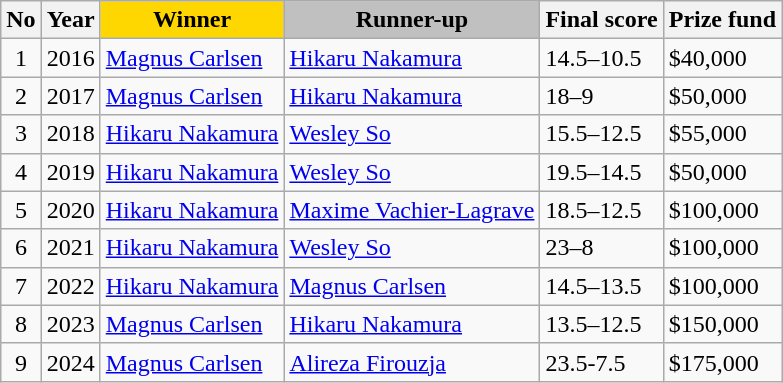<table class="wikitable sortable">
<tr>
<th>No</th>
<th>Year</th>
<th style="background-color:gold;">Winner</th>
<th style="background-color:silver;">Runner-up</th>
<th>Final score</th>
<th>Prize fund</th>
</tr>
<tr>
<td align="center">1</td>
<td align="center">2016</td>
<td><a href='#'>Magnus Carlsen</a></td>
<td><a href='#'>Hikaru Nakamura</a></td>
<td>14.5–10.5</td>
<td>$40,000</td>
</tr>
<tr>
<td align="center">2</td>
<td align="center">2017</td>
<td><a href='#'>Magnus Carlsen</a></td>
<td><a href='#'>Hikaru Nakamura</a></td>
<td>18–9</td>
<td>$50,000</td>
</tr>
<tr>
<td align="center">3</td>
<td align="center">2018</td>
<td><a href='#'>Hikaru Nakamura</a></td>
<td><a href='#'>Wesley So</a></td>
<td>15.5–12.5</td>
<td>$55,000</td>
</tr>
<tr>
<td align="center">4</td>
<td align="center">2019</td>
<td><a href='#'>Hikaru Nakamura</a></td>
<td><a href='#'>Wesley So</a></td>
<td>19.5–14.5</td>
<td>$50,000</td>
</tr>
<tr>
<td align="center">5</td>
<td align="center">2020</td>
<td><a href='#'>Hikaru Nakamura</a></td>
<td><a href='#'>Maxime Vachier-Lagrave</a></td>
<td>18.5–12.5</td>
<td>$100,000</td>
</tr>
<tr>
<td align="center">6</td>
<td align="center">2021</td>
<td><a href='#'>Hikaru Nakamura</a></td>
<td><a href='#'>Wesley So</a></td>
<td>23–8</td>
<td>$100,000</td>
</tr>
<tr>
<td align="center">7</td>
<td align="center">2022</td>
<td><a href='#'>Hikaru Nakamura</a></td>
<td><a href='#'>Magnus Carlsen</a></td>
<td>14.5–13.5</td>
<td>$100,000</td>
</tr>
<tr>
<td align="center">8</td>
<td align="center">2023</td>
<td><a href='#'>Magnus Carlsen</a></td>
<td><a href='#'>Hikaru Nakamura</a></td>
<td>13.5–12.5</td>
<td>$150,000</td>
</tr>
<tr>
<td align="center">9</td>
<td align="center">2024</td>
<td><a href='#'>Magnus Carlsen</a></td>
<td><a href='#'>Alireza Firouzja</a></td>
<td>23.5-7.5</td>
<td>$175,000</td>
</tr>
</table>
